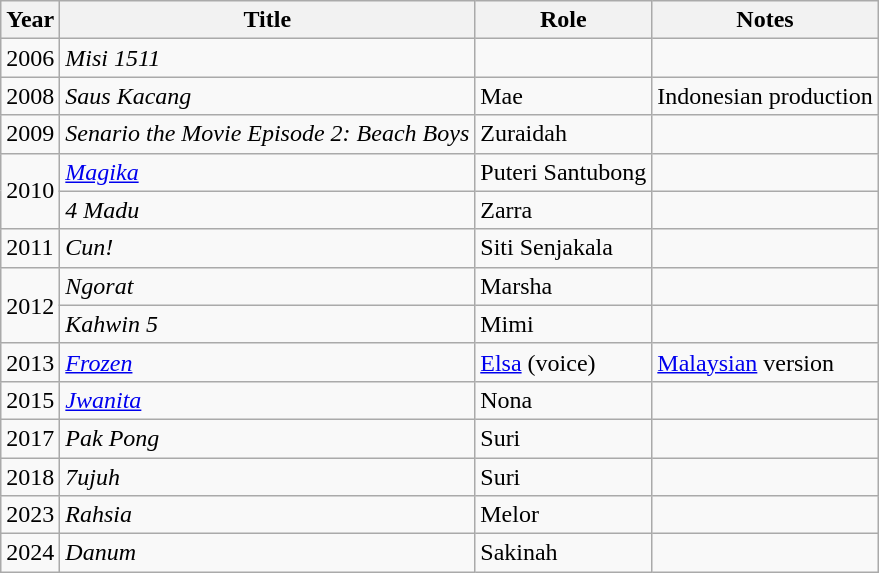<table class="wikitable">
<tr>
<th>Year</th>
<th>Title</th>
<th>Role</th>
<th>Notes</th>
</tr>
<tr>
<td>2006</td>
<td><em>Misi 1511</em></td>
<td></td>
<td></td>
</tr>
<tr>
<td>2008</td>
<td><em>Saus Kacang</em></td>
<td>Mae</td>
<td>Indonesian production</td>
</tr>
<tr>
<td>2009</td>
<td><em>Senario the Movie Episode 2: Beach Boys</em></td>
<td>Zuraidah</td>
<td></td>
</tr>
<tr>
<td rowspan=2>2010</td>
<td><em><a href='#'>Magika</a></em></td>
<td>Puteri Santubong</td>
<td></td>
</tr>
<tr>
<td><em>4 Madu</em></td>
<td>Zarra</td>
<td></td>
</tr>
<tr>
<td>2011</td>
<td><em>Cun!</em></td>
<td>Siti Senjakala</td>
<td></td>
</tr>
<tr>
<td rowspan="2">2012</td>
<td><em>Ngorat</em></td>
<td>Marsha</td>
<td></td>
</tr>
<tr>
<td><em>Kahwin 5</em></td>
<td>Mimi</td>
<td></td>
</tr>
<tr>
<td>2013</td>
<td><em><a href='#'>Frozen</a></em></td>
<td><a href='#'>Elsa</a> (voice)</td>
<td><a href='#'>Malaysian</a> version</td>
</tr>
<tr>
<td>2015</td>
<td><em><a href='#'>Jwanita</a></em></td>
<td>Nona</td>
<td></td>
</tr>
<tr>
<td>2017</td>
<td><em>Pak Pong</em></td>
<td>Suri</td>
<td></td>
</tr>
<tr>
<td>2018</td>
<td><em>7ujuh</em></td>
<td>Suri</td>
<td></td>
</tr>
<tr>
<td>2023</td>
<td><em>Rahsia</em></td>
<td>Melor</td>
<td></td>
</tr>
<tr>
<td>2024</td>
<td><em>Danum</em></td>
<td>Sakinah</td>
<td></td>
</tr>
</table>
